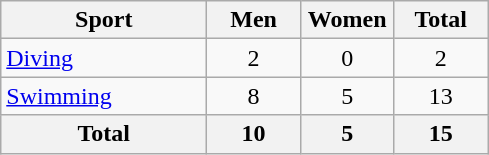<table class="wikitable sortable" style="text-align:center;">
<tr>
<th width=130>Sport</th>
<th width=55>Men</th>
<th width=55>Women</th>
<th width=55>Total</th>
</tr>
<tr>
<td align=left><a href='#'>Diving</a></td>
<td>2</td>
<td>0</td>
<td>2</td>
</tr>
<tr>
<td align=left><a href='#'>Swimming</a></td>
<td>8</td>
<td>5</td>
<td>13</td>
</tr>
<tr>
<th>Total</th>
<th>10</th>
<th>5</th>
<th><strong>15</strong></th>
</tr>
</table>
